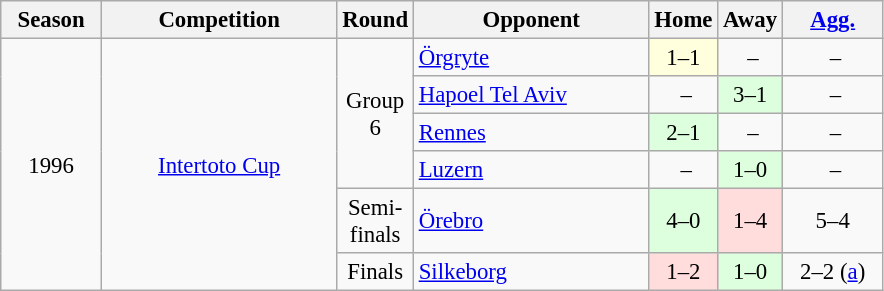<table class="wikitable" style="font-size:95%; text-align: center;">
<tr>
<th width="60">Season</th>
<th width="150">Competition</th>
<th width="30">Round</th>
<th width="150">Opponent</th>
<th width="30">Home</th>
<th width="30">Away</th>
<th width="60"><a href='#'>Agg.</a></th>
</tr>
<tr>
<td rowspan=6>1996</td>
<td rowspan=6><a href='#'>Intertoto Cup</a></td>
<td rowspan=4>Group<br>6</td>
<td align="left"> <a href='#'>Örgryte</a></td>
<td bgcolor="#ffffdd">1–1</td>
<td> –</td>
<td> –</td>
</tr>
<tr>
<td align="left"> <a href='#'>Hapoel Tel Aviv</a></td>
<td> –</td>
<td bgcolor="#ddffdd">3–1</td>
<td> –</td>
</tr>
<tr>
<td align="left"> <a href='#'>Rennes</a></td>
<td bgcolor="#ddffdd">2–1</td>
<td> –</td>
<td> –</td>
</tr>
<tr>
<td align="left"> <a href='#'>Luzern</a></td>
<td> –</td>
<td bgcolor="#ddffdd">1–0</td>
<td> –</td>
</tr>
<tr>
<td>Semi-finals</td>
<td align="left"> <a href='#'>Örebro</a></td>
<td bgcolor="#ddffdd">4–0</td>
<td bgcolor="#ffdddd">1–4</td>
<td>5–4</td>
</tr>
<tr>
<td>Finals</td>
<td align="left"> <a href='#'>Silkeborg</a></td>
<td bgcolor="#ffdddd">1–2</td>
<td bgcolor="#ddffdd">1–0</td>
<td>2–2 (<a href='#'>a</a>)</td>
</tr>
</table>
